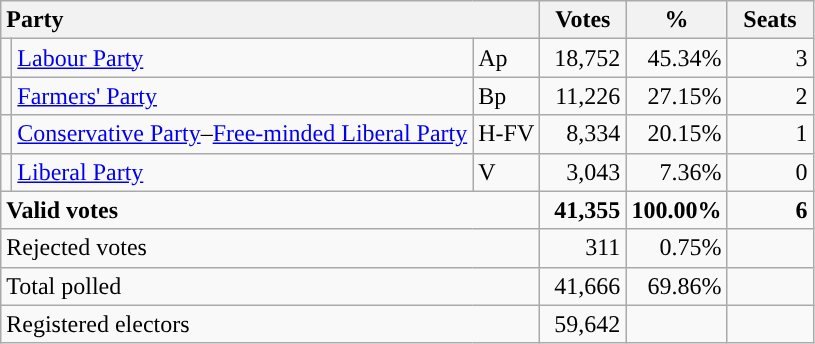<table class="wikitable" border="1" style="text-align:right;">
<tr>
<th style="text-align:left;" colspan=3>Party</th>
<th align=center width="50">Votes</th>
<th align=center width="50">%</th>
<th align=center width="50">Seats</th>
</tr>
<tr>
<td style="color:inherit;background:"></td>
<td align=left><a href='#'>Labour Party</a></td>
<td align=left>Ap</td>
<td>18,752</td>
<td>45.34%</td>
<td>3</td>
</tr>
<tr>
<td style="color:inherit;background:"></td>
<td align=left><a href='#'>Farmers' Party</a></td>
<td align=left>Bp</td>
<td>11,226</td>
<td>27.15%</td>
<td>2</td>
</tr>
<tr>
<td></td>
<td align=left><a href='#'>Conservative Party</a>–<a href='#'>Free-minded Liberal Party</a></td>
<td align=left>H-FV</td>
<td>8,334</td>
<td>20.15%</td>
<td>1</td>
</tr>
<tr>
<td style="color:inherit;background:"></td>
<td align=left><a href='#'>Liberal Party</a></td>
<td align=left>V</td>
<td>3,043</td>
<td>7.36%</td>
<td>0</td>
</tr>
<tr style="font-weight:bold">
<td align=left colspan=3>Valid votes</td>
<td>41,355</td>
<td>100.00%</td>
<td>6</td>
</tr>
<tr>
<td align=left colspan=3>Rejected votes</td>
<td>311</td>
<td>0.75%</td>
<td></td>
</tr>
<tr>
<td align=left colspan=3>Total polled</td>
<td>41,666</td>
<td>69.86%</td>
<td></td>
</tr>
<tr>
<td align=left colspan=3>Registered electors</td>
<td>59,642</td>
<td></td>
<td></td>
</tr>
</table>
